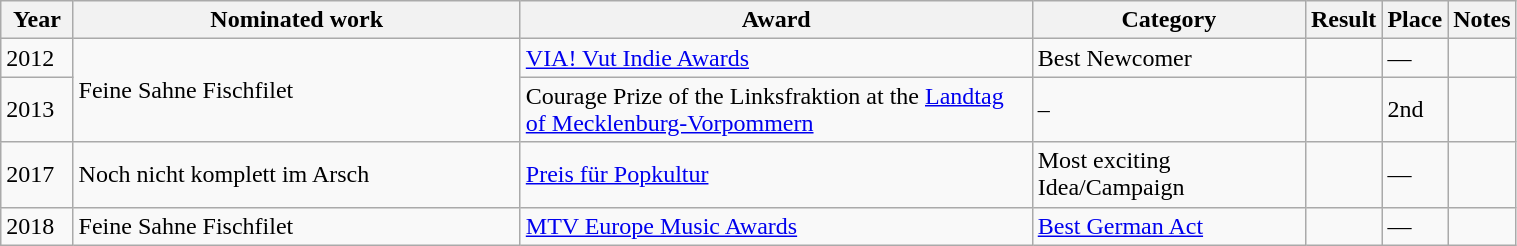<table class="wikitable" style="width:80%;">
<tr>
<th style="width:5%;">Year</th>
<th style="width:35%;">Nominated work</th>
<th style="width:40%;">Award</th>
<th style="width:50%;">Category</th>
<th style="width:10%;">Result</th>
<th style="width:10%;">Place</th>
<th style="width:10%;">Notes</th>
</tr>
<tr>
<td>2012</td>
<td rowspan="2">Feine Sahne Fischfilet</td>
<td><a href='#'>VIA! Vut Indie Awards</a></td>
<td>Best Newcomer</td>
<td></td>
<td>—</td>
<td></td>
</tr>
<tr>
<td>2013</td>
<td>Courage Prize of the Linksfraktion at the <a href='#'>Landtag of Mecklenburg-Vorpommern</a></td>
<td>–</td>
<td></td>
<td>2nd</td>
<td></td>
</tr>
<tr>
<td>2017</td>
<td>Noch nicht komplett im Arsch</td>
<td><a href='#'>Preis für Popkultur</a></td>
<td>Most exciting Idea/Campaign</td>
<td></td>
<td>—</td>
<td></td>
</tr>
<tr>
<td>2018</td>
<td>Feine Sahne Fischfilet</td>
<td><a href='#'>MTV Europe Music Awards</a></td>
<td><a href='#'>Best German Act</a></td>
<td></td>
<td>—</td>
<td></td>
</tr>
</table>
